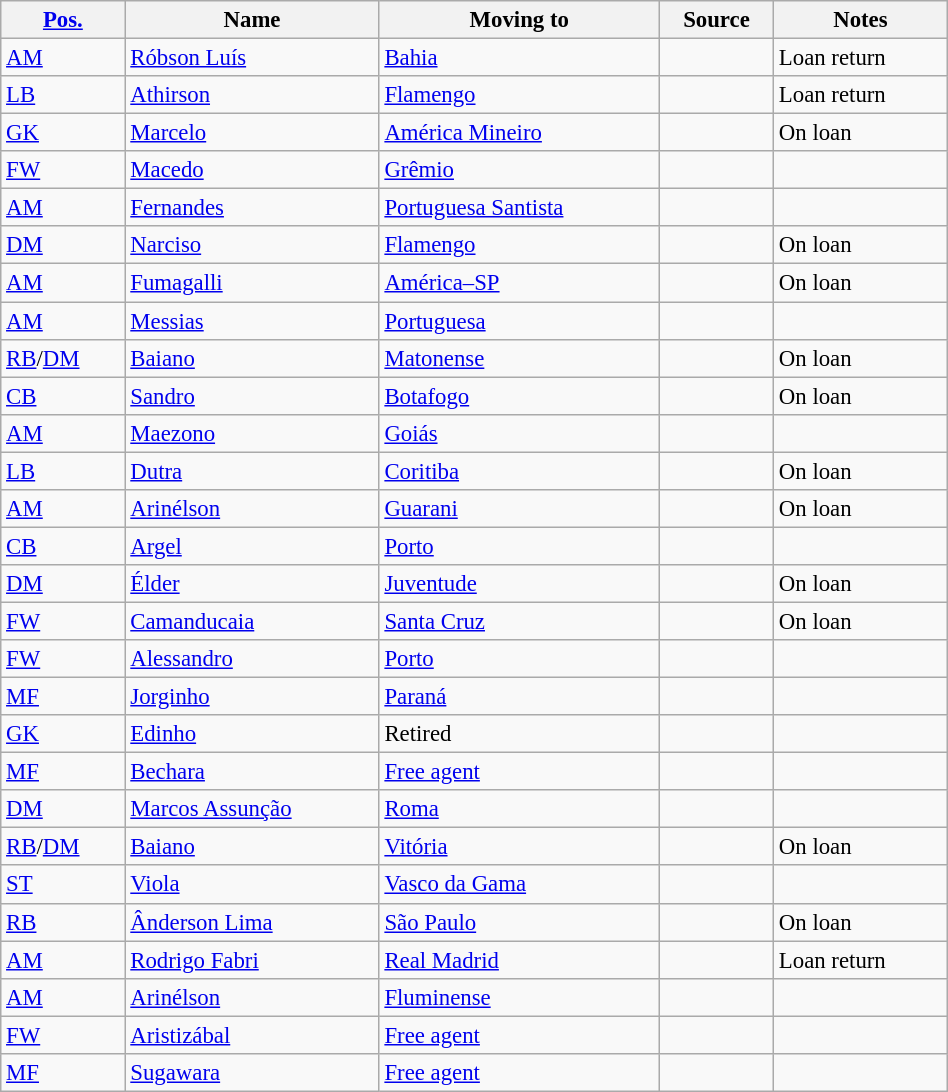<table class="wikitable sortable" style="width:50%; text-align:center; font-size:95%; text-align:left;">
<tr>
<th><a href='#'>Pos.</a></th>
<th>Name</th>
<th>Moving to</th>
<th>Source</th>
<th>Notes</th>
</tr>
<tr>
<td><a href='#'>AM</a></td>
<td style="text-align:left;"> <a href='#'>Róbson Luís</a></td>
<td style="text-align:left;"><a href='#'>Bahia</a></td>
<td></td>
<td>Loan return</td>
</tr>
<tr>
<td><a href='#'>LB</a></td>
<td style="text-align:left;"> <a href='#'>Athirson</a></td>
<td style="text-align:left;"><a href='#'>Flamengo</a></td>
<td></td>
<td>Loan return</td>
</tr>
<tr>
<td><a href='#'>GK</a></td>
<td style="text-align:left;"> <a href='#'>Marcelo</a></td>
<td style="text-align:left;"><a href='#'>América Mineiro</a></td>
<td></td>
<td>On loan</td>
</tr>
<tr>
<td><a href='#'>FW</a></td>
<td style="text-align:left;"> <a href='#'>Macedo</a></td>
<td style="text-align:left;"><a href='#'>Grêmio</a></td>
<td></td>
<td></td>
</tr>
<tr>
<td><a href='#'>AM</a></td>
<td style="text-align:left;"> <a href='#'>Fernandes</a></td>
<td style="text-align:left;"><a href='#'>Portuguesa Santista</a></td>
<td></td>
<td></td>
</tr>
<tr>
<td><a href='#'>DM</a></td>
<td style="text-align:left;"> <a href='#'>Narciso</a></td>
<td style="text-align:left;"><a href='#'>Flamengo</a></td>
<td></td>
<td>On loan</td>
</tr>
<tr>
<td><a href='#'>AM</a></td>
<td style="text-align:left;"> <a href='#'>Fumagalli</a></td>
<td style="text-align:left;"><a href='#'>América–SP</a></td>
<td></td>
<td>On loan</td>
</tr>
<tr>
<td><a href='#'>AM</a></td>
<td style="text-align:left;"> <a href='#'>Messias</a></td>
<td style="text-align:left;"><a href='#'>Portuguesa</a></td>
<td></td>
<td></td>
</tr>
<tr>
<td><a href='#'>RB</a>/<a href='#'>DM</a></td>
<td style="text-align:left;"> <a href='#'>Baiano</a></td>
<td style="text-align:left;"><a href='#'>Matonense</a></td>
<td></td>
<td>On loan</td>
</tr>
<tr>
<td><a href='#'>CB</a></td>
<td style="text-align:left;"> <a href='#'>Sandro</a></td>
<td style="text-align:left;"><a href='#'>Botafogo</a></td>
<td></td>
<td>On loan</td>
</tr>
<tr>
<td><a href='#'>AM</a></td>
<td style="text-align:left;"> <a href='#'>Maezono</a></td>
<td style="text-align:left;"><a href='#'>Goiás</a></td>
<td></td>
<td></td>
</tr>
<tr>
<td><a href='#'>LB</a></td>
<td style="text-align:left;"> <a href='#'>Dutra</a></td>
<td style="text-align:left;"><a href='#'>Coritiba</a></td>
<td></td>
<td>On loan</td>
</tr>
<tr>
<td><a href='#'>AM</a></td>
<td style="text-align:left;"> <a href='#'>Arinélson</a></td>
<td style="text-align:left;"><a href='#'>Guarani</a></td>
<td></td>
<td>On loan</td>
</tr>
<tr>
<td><a href='#'>CB</a></td>
<td style="text-align:left;"> <a href='#'>Argel</a></td>
<td style="text-align:left;"> <a href='#'>Porto</a></td>
<td></td>
<td></td>
</tr>
<tr>
<td><a href='#'>DM</a></td>
<td style="text-align:left;"> <a href='#'>Élder</a></td>
<td style="text-align:left;"><a href='#'>Juventude</a></td>
<td></td>
<td>On loan</td>
</tr>
<tr>
<td><a href='#'>FW</a></td>
<td style="text-align:left;"> <a href='#'>Camanducaia</a></td>
<td style="text-align:left;"><a href='#'>Santa Cruz</a></td>
<td></td>
<td>On loan</td>
</tr>
<tr>
<td><a href='#'>FW</a></td>
<td style="text-align:left;"> <a href='#'>Alessandro</a></td>
<td style="text-align:left;"> <a href='#'>Porto</a></td>
<td></td>
<td></td>
</tr>
<tr>
<td><a href='#'>MF</a></td>
<td style="text-align:left;"> <a href='#'>Jorginho</a></td>
<td style="text-align:left;"><a href='#'>Paraná</a></td>
<td></td>
<td></td>
</tr>
<tr>
<td><a href='#'>GK</a></td>
<td style="text-align:left;"> <a href='#'>Edinho</a></td>
<td style="text-align:left;">Retired</td>
<td></td>
<td></td>
</tr>
<tr>
<td><a href='#'>MF</a></td>
<td style="text-align:left;"> <a href='#'>Bechara</a></td>
<td style="text-align:left;"><a href='#'>Free agent</a></td>
<td></td>
<td></td>
</tr>
<tr>
<td><a href='#'>DM</a></td>
<td style="text-align:left;"> <a href='#'>Marcos Assunção</a></td>
<td style="text-align:left;"> <a href='#'>Roma</a></td>
<td></td>
<td></td>
</tr>
<tr>
<td><a href='#'>RB</a>/<a href='#'>DM</a></td>
<td style="text-align:left;"> <a href='#'>Baiano</a></td>
<td style="text-align:left;"><a href='#'>Vitória</a></td>
<td></td>
<td>On loan</td>
</tr>
<tr>
<td><a href='#'>ST</a></td>
<td style="text-align:left;"> <a href='#'>Viola</a></td>
<td style="text-align:left;"><a href='#'>Vasco da Gama</a></td>
<td></td>
<td></td>
</tr>
<tr>
<td><a href='#'>RB</a></td>
<td style="text-align:left;"> <a href='#'>Ânderson Lima</a></td>
<td style="text-align:left;"><a href='#'>São Paulo</a></td>
<td></td>
<td>On loan</td>
</tr>
<tr>
<td><a href='#'>AM</a></td>
<td style="text-align:left;"> <a href='#'>Rodrigo Fabri</a></td>
<td style="text-align:left;"> <a href='#'>Real Madrid</a></td>
<td></td>
<td>Loan return</td>
</tr>
<tr>
<td><a href='#'>AM</a></td>
<td style="text-align:left;"> <a href='#'>Arinélson</a></td>
<td style="text-align:left;"><a href='#'>Fluminense</a></td>
<td></td>
<td></td>
</tr>
<tr>
<td><a href='#'>FW</a></td>
<td style="text-align:left;"> <a href='#'>Aristizábal</a></td>
<td style="text-align:left;"><a href='#'>Free agent</a></td>
<td></td>
<td></td>
</tr>
<tr>
<td><a href='#'>MF</a></td>
<td style="text-align:left;"> <a href='#'>Sugawara</a></td>
<td style="text-align:left;"><a href='#'>Free agent</a></td>
<td></td>
<td></td>
</tr>
</table>
